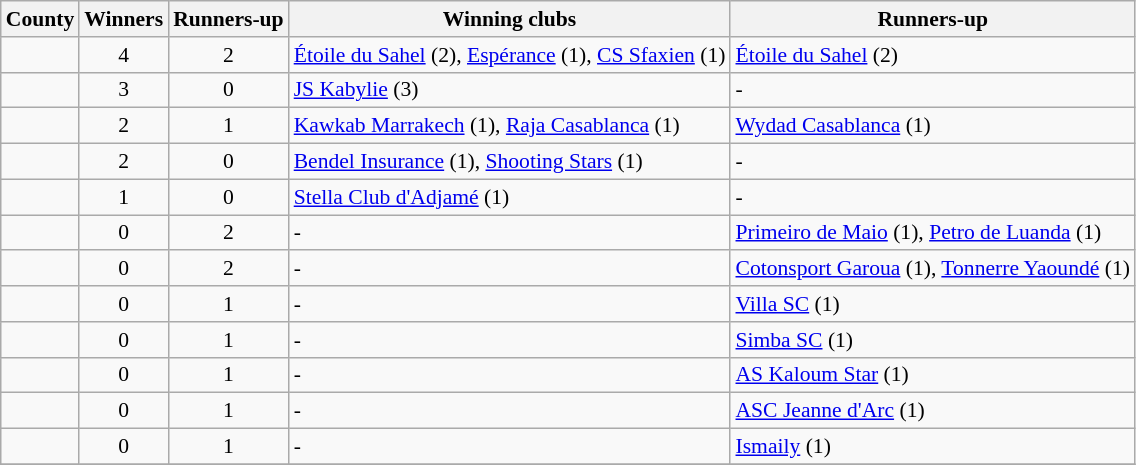<table class="wikitable sortable" style="font-size:90%;">
<tr>
<th>County</th>
<th>Winners</th>
<th>Runners-up</th>
<th>Winning clubs</th>
<th>Runners-up</th>
</tr>
<tr>
<td></td>
<td align=center>4</td>
<td align=center>2</td>
<td><a href='#'>Étoile du Sahel</a> (2), <a href='#'>Espérance</a> (1), <a href='#'>CS Sfaxien</a> (1)</td>
<td><a href='#'>Étoile du Sahel</a> (2)</td>
</tr>
<tr>
<td></td>
<td align=center>3</td>
<td align=center>0</td>
<td><a href='#'>JS Kabylie</a> (3)</td>
<td>-</td>
</tr>
<tr>
<td></td>
<td align=center>2</td>
<td align=center>1</td>
<td><a href='#'>Kawkab Marrakech</a> (1), <a href='#'>Raja Casablanca</a> (1)</td>
<td><a href='#'>Wydad Casablanca</a> (1)</td>
</tr>
<tr>
<td></td>
<td align=center>2</td>
<td align=center>0</td>
<td><a href='#'>Bendel Insurance</a> (1), <a href='#'>Shooting Stars</a> (1)</td>
<td>-</td>
</tr>
<tr>
<td></td>
<td align=center>1</td>
<td align=center>0</td>
<td><a href='#'>Stella Club d'Adjamé</a> (1)</td>
<td>-</td>
</tr>
<tr>
<td></td>
<td align=center>0</td>
<td align=center>2</td>
<td>-</td>
<td><a href='#'>Primeiro de Maio</a> (1), <a href='#'>Petro de Luanda</a> (1)</td>
</tr>
<tr>
<td></td>
<td align=center>0</td>
<td align=center>2</td>
<td>-</td>
<td><a href='#'>Cotonsport Garoua</a> (1), <a href='#'>Tonnerre Yaoundé</a> (1)</td>
</tr>
<tr>
<td></td>
<td align=center>0</td>
<td align=center>1</td>
<td>-</td>
<td><a href='#'>Villa SC</a> (1)</td>
</tr>
<tr>
<td></td>
<td align=center>0</td>
<td align=center>1</td>
<td>-</td>
<td><a href='#'>Simba SC</a> (1)</td>
</tr>
<tr>
<td></td>
<td align=center>0</td>
<td align=center>1</td>
<td>-</td>
<td><a href='#'>AS Kaloum Star</a> (1)</td>
</tr>
<tr>
<td></td>
<td align=center>0</td>
<td align=center>1</td>
<td>-</td>
<td><a href='#'>ASC Jeanne d'Arc</a> (1)</td>
</tr>
<tr>
<td></td>
<td align=center>0</td>
<td align=center>1</td>
<td>-</td>
<td><a href='#'>Ismaily</a> (1)</td>
</tr>
<tr>
</tr>
</table>
